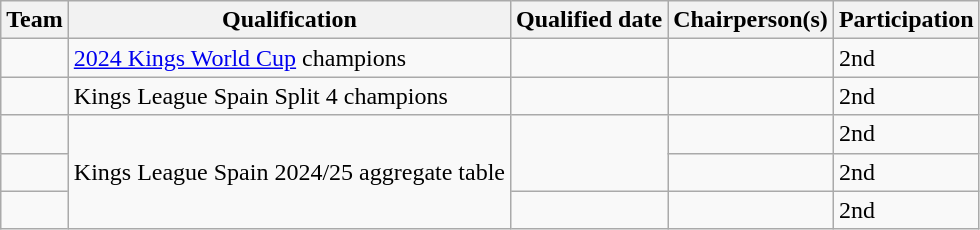<table class="wikitable sortable">
<tr>
<th>Team</th>
<th class="unsortable">Qualification</th>
<th>Qualified date</th>
<th>Chairperson(s)</th>
<th class="unsortable">Participation</th>
</tr>
<tr>
<td></td>
<td><a href='#'>2024 Kings World Cup</a> champions</td>
<td></td>
<td></td>
<td>2nd </td>
</tr>
<tr>
<td></td>
<td>Kings League Spain Split 4 champions</td>
<td></td>
<td></td>
<td>2nd </td>
</tr>
<tr>
<td></td>
<td rowspan=3>Kings League Spain 2024/25 aggregate table</td>
<td rowspan=2></td>
<td></td>
<td>2nd </td>
</tr>
<tr>
<td></td>
<td></td>
<td>2nd </td>
</tr>
<tr>
<td></td>
<td></td>
<td></td>
<td>2nd </td>
</tr>
</table>
